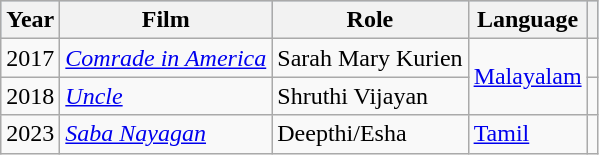<table class="wikitable sortable">
<tr style="background:#B0C4DE;">
<th>Year</th>
<th>Film</th>
<th>Role</th>
<th>Language</th>
<th></th>
</tr>
<tr>
<td>2017</td>
<td><em><a href='#'>Comrade in America</a></em></td>
<td>Sarah Mary Kurien</td>
<td rowspan="2"><a href='#'>Malayalam</a></td>
<td></td>
</tr>
<tr>
<td>2018</td>
<td><em><a href='#'>Uncle</a></em></td>
<td>Shruthi Vijayan</td>
<td></td>
</tr>
<tr>
<td>2023</td>
<td><em><a href='#'>Saba Nayagan</a></em></td>
<td>Deepthi/Esha</td>
<td><a href='#'>Tamil</a></td>
<td></td>
</tr>
</table>
